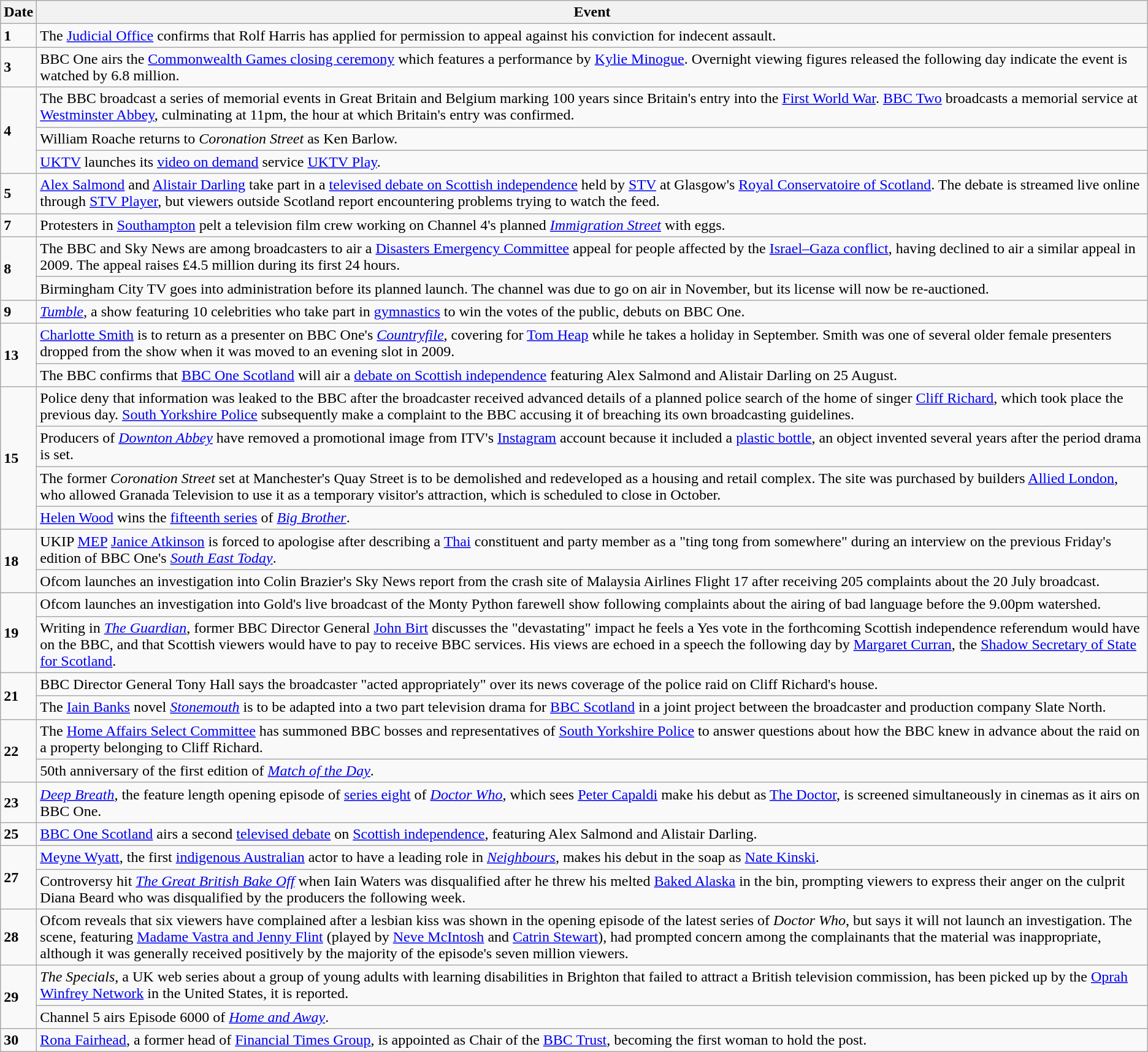<table class="wikitable">
<tr>
<th>Date</th>
<th>Event</th>
</tr>
<tr>
<td><strong>1</strong></td>
<td>The <a href='#'>Judicial Office</a> confirms that Rolf Harris has applied for permission to appeal against his conviction for indecent assault.</td>
</tr>
<tr>
<td><strong>3</strong></td>
<td>BBC One airs the <a href='#'>Commonwealth Games closing ceremony</a> which features a performance by <a href='#'>Kylie Minogue</a>. Overnight viewing figures released the following day indicate the event is watched by 6.8 million.</td>
</tr>
<tr>
<td rowspan=3><strong>4</strong></td>
<td>The BBC broadcast a series of memorial events in Great Britain and Belgium marking 100 years since Britain's entry into the <a href='#'>First World War</a>. <a href='#'>BBC Two</a> broadcasts a memorial service at <a href='#'>Westminster Abbey</a>, culminating at 11pm, the hour at which Britain's entry was confirmed.</td>
</tr>
<tr>
<td>William Roache returns to <em>Coronation Street</em> as Ken Barlow.</td>
</tr>
<tr>
<td><a href='#'>UKTV</a> launches its <a href='#'>video on demand</a> service <a href='#'>UKTV Play</a>.</td>
</tr>
<tr>
<td><strong>5</strong></td>
<td><a href='#'>Alex Salmond</a> and <a href='#'>Alistair Darling</a> take part in a <a href='#'>televised debate on Scottish independence</a> held by <a href='#'>STV</a> at Glasgow's <a href='#'>Royal Conservatoire of Scotland</a>. The debate is streamed live online through <a href='#'>STV Player</a>, but viewers outside Scotland report encountering problems trying to watch the feed.</td>
</tr>
<tr>
<td><strong>7</strong></td>
<td>Protesters in <a href='#'>Southampton</a> pelt a television film crew working on Channel 4's planned <em><a href='#'>Immigration Street</a></em> with eggs.</td>
</tr>
<tr>
<td rowspan=2><strong>8</strong></td>
<td>The BBC and Sky News are among broadcasters to air a <a href='#'>Disasters Emergency Committee</a> appeal for people affected by the <a href='#'>Israel–Gaza conflict</a>, having declined to air a similar appeal in 2009. The appeal raises £4.5 million during its first 24 hours.</td>
</tr>
<tr>
<td>Birmingham City TV goes into administration before its planned launch. The channel was due to go on air in November, but its license will now be re-auctioned.</td>
</tr>
<tr>
<td><strong>9</strong></td>
<td><em><a href='#'>Tumble</a></em>, a show featuring 10 celebrities who take part in <a href='#'>gymnastics</a> to win the votes of the public, debuts on BBC One.</td>
</tr>
<tr>
<td rowspan=2><strong>13</strong></td>
<td><a href='#'>Charlotte Smith</a> is to return as a presenter on BBC One's <em><a href='#'>Countryfile</a></em>, covering for <a href='#'>Tom Heap</a> while he takes a holiday in September. Smith was one of several older female presenters dropped from the show when it was moved to an evening slot in 2009.</td>
</tr>
<tr>
<td>The BBC confirms that <a href='#'>BBC One Scotland</a> will air a <a href='#'>debate on Scottish independence</a> featuring Alex Salmond and Alistair Darling on 25 August.</td>
</tr>
<tr>
<td rowspan=4><strong>15</strong></td>
<td>Police deny that information was leaked to the BBC after the broadcaster received advanced details of a planned police search of the home of singer <a href='#'>Cliff Richard</a>, which took place the previous day. <a href='#'>South Yorkshire Police</a> subsequently make a complaint to the BBC accusing it of breaching its own broadcasting guidelines.</td>
</tr>
<tr>
<td>Producers of <em><a href='#'>Downton Abbey</a></em> have removed a promotional image from ITV's <a href='#'>Instagram</a> account because it included a <a href='#'>plastic bottle</a>, an object invented several years after the period drama is set.</td>
</tr>
<tr>
<td>The former <em>Coronation Street</em> set at Manchester's Quay Street is to be demolished and redeveloped as a housing and retail complex. The site was purchased by builders <a href='#'>Allied London</a>, who allowed Granada Television to use it as a temporary visitor's attraction, which is scheduled to close in October.</td>
</tr>
<tr>
<td><a href='#'>Helen Wood</a> wins the <a href='#'>fifteenth series</a> of <em><a href='#'>Big Brother</a></em>.</td>
</tr>
<tr>
<td rowspan=2><strong>18</strong></td>
<td>UKIP <a href='#'>MEP</a> <a href='#'>Janice Atkinson</a> is forced to apologise after describing a <a href='#'>Thai</a> constituent and party member as a "ting tong from somewhere" during an interview on the previous Friday's edition of BBC One's <em><a href='#'>South East Today</a></em>.</td>
</tr>
<tr>
<td>Ofcom launches an investigation into Colin Brazier's Sky News report from the crash site of Malaysia Airlines Flight 17 after receiving 205 complaints about the 20 July broadcast.</td>
</tr>
<tr>
<td rowspan=2><strong>19</strong></td>
<td>Ofcom launches an investigation into Gold's live broadcast of the Monty Python farewell show following complaints about the airing of bad language before the 9.00pm watershed.</td>
</tr>
<tr>
<td>Writing in <em><a href='#'>The Guardian</a></em>, former BBC Director General <a href='#'>John Birt</a> discusses the "devastating" impact he feels a Yes vote in the forthcoming Scottish independence referendum would have on the BBC, and that Scottish viewers would have to pay to receive BBC services. His views are echoed in a speech the following day by <a href='#'>Margaret Curran</a>, the <a href='#'>Shadow Secretary of State for Scotland</a>.</td>
</tr>
<tr>
<td rowspan=2><strong>21</strong></td>
<td>BBC Director General Tony Hall says the broadcaster "acted appropriately" over its news coverage of the police raid on Cliff Richard's house.</td>
</tr>
<tr>
<td>The <a href='#'>Iain Banks</a> novel <em><a href='#'>Stonemouth</a></em> is to be adapted into a two part television drama for <a href='#'>BBC Scotland</a> in a joint project between the broadcaster and production company Slate North.</td>
</tr>
<tr>
<td rowspan=2><strong>22</strong></td>
<td>The <a href='#'>Home Affairs Select Committee</a> has summoned BBC bosses and representatives of <a href='#'>South Yorkshire Police</a> to answer questions about how the BBC knew in advance about the raid on a property belonging to Cliff Richard.</td>
</tr>
<tr>
<td>50th anniversary of the first edition of <em><a href='#'>Match of the Day</a></em>.</td>
</tr>
<tr>
<td><strong>23</strong></td>
<td><em><a href='#'>Deep Breath</a></em>, the feature length opening episode of <a href='#'>series eight</a> of <em><a href='#'>Doctor Who</a></em>, which sees <a href='#'>Peter Capaldi</a> make his debut as <a href='#'>The Doctor</a>, is screened simultaneously in cinemas as it airs on BBC One.</td>
</tr>
<tr>
<td><strong>25</strong></td>
<td><a href='#'>BBC One Scotland</a> airs a second <a href='#'>televised debate</a> on <a href='#'>Scottish independence</a>, featuring Alex Salmond and Alistair Darling.</td>
</tr>
<tr>
<td rowspan=2><strong>27</strong></td>
<td><a href='#'>Meyne Wyatt</a>, the first <a href='#'>indigenous Australian</a> actor to have a leading role in <em><a href='#'>Neighbours</a></em>, makes his debut in the soap as <a href='#'>Nate Kinski</a>.</td>
</tr>
<tr>
<td>Controversy hit <em><a href='#'>The Great British Bake Off</a></em> when Iain Waters was disqualified after he threw his melted <a href='#'>Baked Alaska</a> in the bin, prompting viewers to express their anger on the culprit Diana Beard who was disqualified by the producers the following week.</td>
</tr>
<tr>
<td><strong>28</strong></td>
<td>Ofcom reveals that six viewers have complained after a lesbian kiss was shown in the opening episode of the latest series of <em>Doctor Who</em>, but says it will not launch an investigation. The scene, featuring <a href='#'>Madame Vastra and Jenny Flint</a> (played by <a href='#'>Neve McIntosh</a> and <a href='#'>Catrin Stewart</a>), had prompted concern among the complainants that the material was inappropriate, although it was generally received positively by the majority of the episode's seven million viewers.</td>
</tr>
<tr>
<td rowspan=2><strong>29</strong></td>
<td><em>The Specials</em>, a UK web series about a group of young adults with learning disabilities in Brighton that failed to attract a British television commission, has been picked up by the <a href='#'>Oprah Winfrey Network</a> in the United States, it is reported.</td>
</tr>
<tr>
<td>Channel 5 airs Episode 6000 of <em><a href='#'>Home and Away</a></em>.</td>
</tr>
<tr>
<td><strong>30</strong></td>
<td><a href='#'>Rona Fairhead</a>, a former head of <a href='#'>Financial Times Group</a>, is appointed as Chair of the <a href='#'>BBC Trust</a>, becoming the first woman to hold the post.</td>
</tr>
</table>
